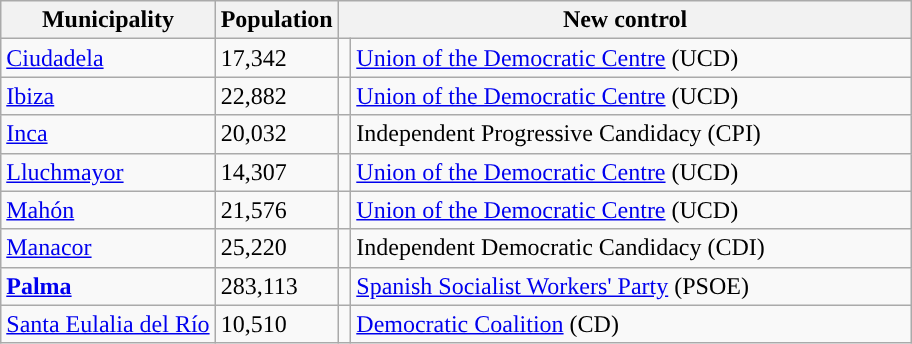<table class="wikitable sortable">
<tr>
<th>Municipality</th>
<th>Population</th>
<th colspan="2" style="width:375px;">New control</th>
</tr>
<tr>
<td><a href='#'>Ciudadela</a></td>
<td>17,342</td>
<td width="1" style="color:inherit;background:"></td>
<td><a href='#'>Union of the Democratic Centre</a> (UCD)</td>
</tr>
<tr>
<td><a href='#'>Ibiza</a></td>
<td>22,882</td>
<td style="color:inherit;background:"></td>
<td><a href='#'>Union of the Democratic Centre</a> (UCD)</td>
</tr>
<tr>
<td><a href='#'>Inca</a></td>
<td>20,032</td>
<td style="color:inherit;background:"></td>
<td>Independent Progressive Candidacy (CPI) </td>
</tr>
<tr>
<td><a href='#'>Lluchmayor</a></td>
<td>14,307</td>
<td style="color:inherit;background:"></td>
<td><a href='#'>Union of the Democratic Centre</a> (UCD)</td>
</tr>
<tr>
<td><a href='#'>Mahón</a></td>
<td>21,576</td>
<td style="color:inherit;background:"></td>
<td><a href='#'>Union of the Democratic Centre</a> (UCD)</td>
</tr>
<tr>
<td><a href='#'>Manacor</a></td>
<td>25,220</td>
<td style="color:inherit;background:"></td>
<td>Independent Democratic Candidacy (CDI) </td>
</tr>
<tr>
<td><strong><a href='#'>Palma</a></strong></td>
<td>283,113</td>
<td style="color:inherit;background:"></td>
<td><a href='#'>Spanish Socialist Workers' Party</a> (PSOE)</td>
</tr>
<tr>
<td><a href='#'>Santa Eulalia del Río</a></td>
<td>10,510</td>
<td style="color:inherit;background:"></td>
<td><a href='#'>Democratic Coalition</a> (CD)</td>
</tr>
</table>
